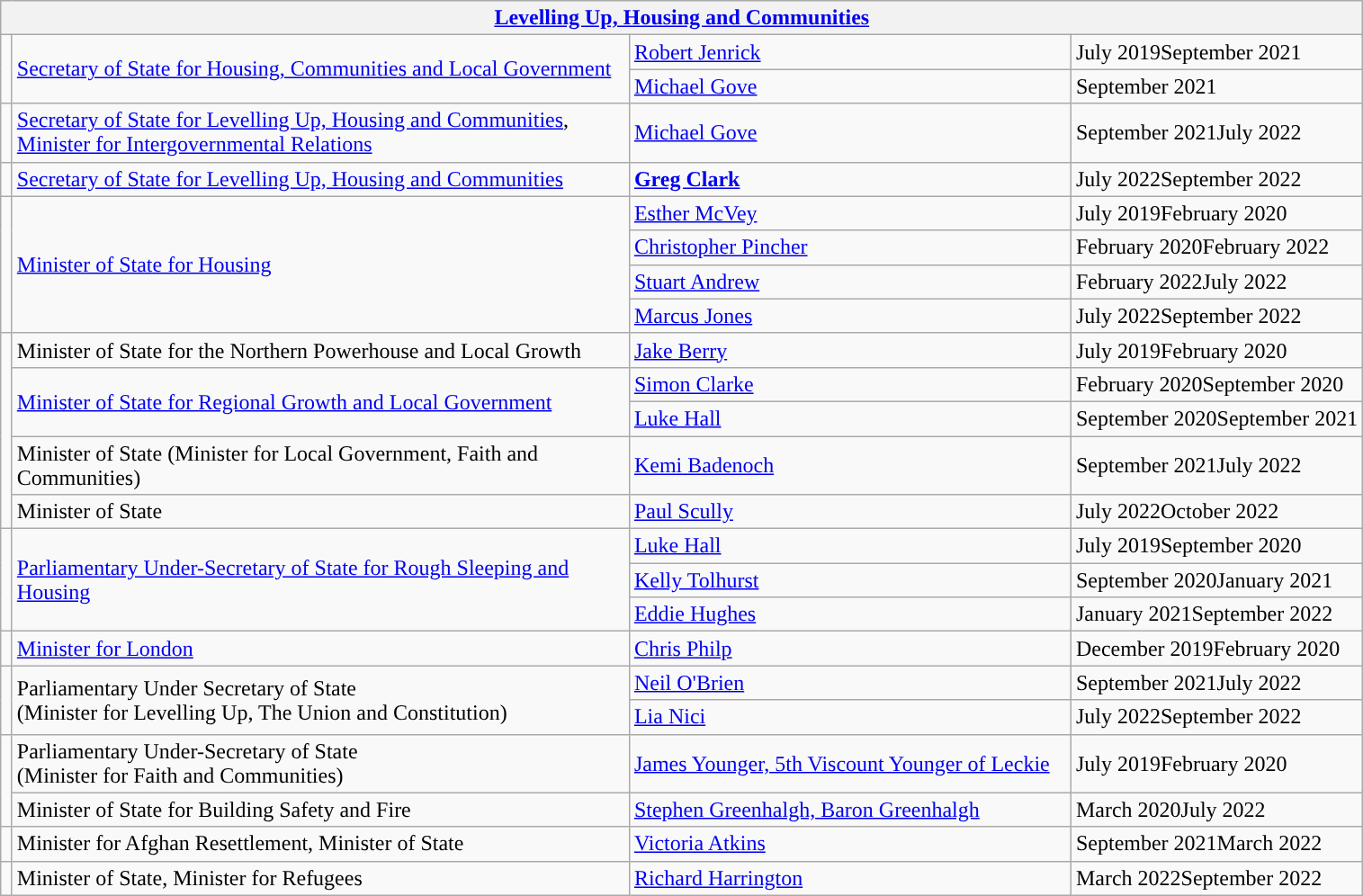<table class="wikitable">
<tr>
<th colspan="4"><a href='#'>Levelling Up, Housing and Communities</a></th>
</tr>
<tr>
<td rowspan=2 style="width: 1px; background: "></td>
<td rowspan=2 style="width: 450px;"><a href='#'>Secretary of State for Housing, Communities and Local Government</a></td>
<td style="width: 320px;"><a href='#'>Robert Jenrick</a></td>
<td>July 2019September 2021</td>
</tr>
<tr>
<td style="width: 320px;"><a href='#'>Michael Gove</a></td>
<td>September 2021</td>
</tr>
<tr>
<td style="width: 1px; background: "></td>
<td style="width: 450px;"><a href='#'>Secretary of State for Levelling Up, Housing and Communities</a>, <a href='#'>Minister for Intergovernmental Relations</a></td>
<td style-"width: 320px;"><a href='#'>Michael Gove</a></td>
<td>September 2021July 2022</td>
</tr>
<tr>
<td style="width: 1px; background: "></td>
<td style="width: 450px;"><a href='#'>Secretary of State for Levelling Up, Housing and Communities</a></td>
<td style="width: 320px;"><strong><a href='#'>Greg Clark</a></strong></td>
<td>July 2022September 2022</td>
</tr>
<tr>
<td rowspan="4" style="background: "></td>
<td rowspan=4><a href='#'>Minister of State for Housing</a></td>
<td><a href='#'>Esther McVey</a></td>
<td>July 2019February 2020</td>
</tr>
<tr>
<td><a href='#'>Christopher Pincher</a></td>
<td>February 2020February 2022</td>
</tr>
<tr>
<td><a href='#'>Stuart Andrew</a></td>
<td>February 2022July 2022</td>
</tr>
<tr>
<td><a href='#'>Marcus Jones</a></td>
<td>July 2022September 2022</td>
</tr>
<tr>
<td rowspan=5 style="background: "></td>
<td>Minister of State for the Northern Powerhouse and Local Growth</td>
<td><a href='#'>Jake Berry</a> <br></td>
<td>July 2019February 2020</td>
</tr>
<tr>
<td rowspan=2><a href='#'>Minister of State for Regional Growth and Local Government</a></td>
<td><a href='#'>Simon Clarke</a></td>
<td>February 2020September 2020</td>
</tr>
<tr>
<td><a href='#'>Luke Hall</a></td>
<td>September 2020September 2021</td>
</tr>
<tr>
<td>Minister of State (Minister for Local Government, Faith and Communities)</td>
<td><a href='#'>Kemi Badenoch</a> <br></td>
<td>September 2021July 2022</td>
</tr>
<tr>
<td>Minister of State</td>
<td><a href='#'>Paul Scully</a> <br></td>
<td>July 2022October 2022</td>
</tr>
<tr>
<td rowspan="3" style="width: 1px; background: "></td>
<td rowspan=3><a href='#'>Parliamentary Under-Secretary of State for Rough Sleeping and Housing</a></td>
<td><a href='#'>Luke Hall</a></td>
<td>July 2019September 2020</td>
</tr>
<tr>
<td><a href='#'>Kelly Tolhurst</a></td>
<td>September 2020January 2021</td>
</tr>
<tr>
<td><a href='#'>Eddie Hughes</a></td>
<td>January 2021September 2022</td>
</tr>
<tr>
<td style="width: 1px; background: "></td>
<td><a href='#'>Minister for London</a></td>
<td><a href='#'>Chris Philp</a></td>
<td>December 2019February 2020</td>
</tr>
<tr>
<td rowspan="2" style="width: 1px; background: "></td>
<td rowspan="2">Parliamentary Under Secretary of State<br>(Minister for Levelling Up, The Union and Constitution)</td>
<td><a href='#'>Neil O'Brien</a></td>
<td>September 2021July 2022</td>
</tr>
<tr>
<td><a href='#'>Lia Nici</a></td>
<td>July 2022September 2022</td>
</tr>
<tr>
<td rowspan="2" style="width: 1px; background: "></td>
<td>Parliamentary Under-Secretary of State<br>(Minister for Faith and Communities)</td>
<td><a href='#'>James Younger, 5th Viscount Younger of Leckie</a></td>
<td>July 2019February 2020</td>
</tr>
<tr>
<td>Minister of State for Building Safety and Fire</td>
<td><a href='#'>Stephen Greenhalgh, Baron Greenhalgh</a> </td>
<td>March 2020July 2022</td>
</tr>
<tr>
<td style="width: 1px; background: "></td>
<td>Minister for Afghan Resettlement, Minister of State</td>
<td><a href='#'>Victoria Atkins</a> </td>
<td>September 2021March 2022</td>
</tr>
<tr>
<td style="width: 1px; background: "></td>
<td>Minister of State, Minister for Refugees</td>
<td><a href='#'>Richard Harrington</a> </td>
<td>March 2022September 2022</td>
</tr>
</table>
